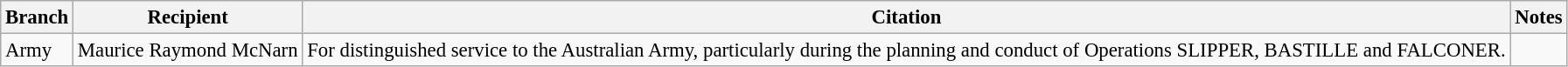<table class="wikitable" style="font-size:95%;">
<tr>
<th>Branch</th>
<th>Recipient</th>
<th>Citation</th>
<th>Notes</th>
</tr>
<tr>
<td>Army</td>
<td> Maurice Raymond McNarn</td>
<td>For distinguished service to the Australian Army, particularly during the planning and conduct of Operations SLIPPER, BASTILLE and FALCONER.</td>
<td></td>
</tr>
</table>
